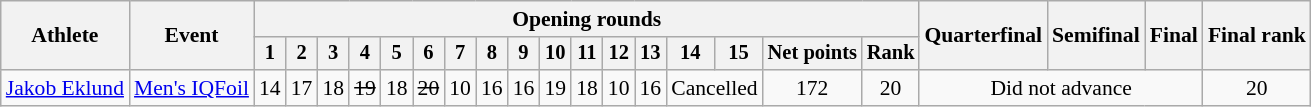<table class="wikitable" style="font-size:90%">
<tr>
<th rowspan="2">Athlete</th>
<th rowspan="2">Event</th>
<th colspan=17>Opening rounds</th>
<th rowspan=2>Quarterfinal</th>
<th rowspan=2>Semifinal</th>
<th rowspan=2>Final</th>
<th rowspan=2>Final rank</th>
</tr>
<tr style="font-size:95%">
<th>1</th>
<th>2</th>
<th>3</th>
<th>4</th>
<th>5</th>
<th>6</th>
<th>7</th>
<th>8</th>
<th>9</th>
<th>10</th>
<th>11</th>
<th>12</th>
<th>13</th>
<th>14</th>
<th>15</th>
<th>Net points</th>
<th>Rank</th>
</tr>
<tr align=center>
<td align=left><a href='#'>Jakob Eklund</a></td>
<td align=left><a href='#'>Men's IQFoil</a></td>
<td>14</td>
<td>17</td>
<td>18</td>
<td><s>19</s></td>
<td>18</td>
<td><s>20</s></td>
<td>10</td>
<td>16</td>
<td>16</td>
<td>19</td>
<td>18</td>
<td>10</td>
<td>16</td>
<td colspan="2">Cancelled</td>
<td>172</td>
<td>20</td>
<td colspan=3>Did not advance</td>
<td>20</td>
</tr>
</table>
